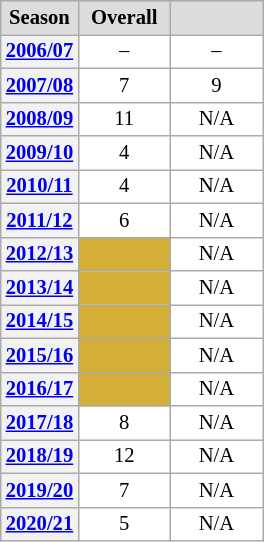<table class="wikitable plainrowheaders" style="background:#fff; font-size:86%; border:gray solid 1px; border-collapse:collapse;">
<tr style="background:#ccc; text-align:center;">
<th scope="col" style="background:#dcdcdc; width:45px;">Season</th>
<th scope="col" style="background:#dcdcdc; width:55px;">Overall</th>
<th scope="col" style="background:#dcdcdc; width:55px;"></th>
</tr>
<tr>
<th scope=row align=center><a href='#'>2006/07</a></th>
<td align=center>–</td>
<td align=center>–</td>
</tr>
<tr>
<th scope=row align=center><a href='#'>2007/08</a></th>
<td align=center>7</td>
<td align=center>9</td>
</tr>
<tr>
<th scope=row align=center><a href='#'>2008/09</a></th>
<td align=center>11</td>
<td align=center>N/A</td>
</tr>
<tr>
<th scope=row align=center><a href='#'>2009/10</a></th>
<td align=center>4</td>
<td align=center>N/A</td>
</tr>
<tr>
<th scope=row align=center><a href='#'>2010/11</a></th>
<td align=center>4</td>
<td align=center>N/A</td>
</tr>
<tr>
<th scope=row align=center><a href='#'>2011/12</a></th>
<td align=center>6</td>
<td align=center>N/A</td>
</tr>
<tr>
<th scope=row align=center><a href='#'>2012/13</a></th>
<td align=center bgcolor=#d4af37></td>
<td align=center>N/A</td>
</tr>
<tr>
<th scope=row align=center><a href='#'>2013/14</a></th>
<td align=center bgcolor=#d4af37></td>
<td align=center>N/A</td>
</tr>
<tr>
<th scope=row align=center><a href='#'>2014/15</a></th>
<td align=center bgcolor=#d4af37></td>
<td align=center>N/A</td>
</tr>
<tr>
<th scope=row align=center><a href='#'>2015/16</a></th>
<td align=center bgcolor=#d4af37></td>
<td align=center>N/A</td>
</tr>
<tr>
<th scope=row align=center><a href='#'>2016/17</a></th>
<td align=center bgcolor=#d4af37></td>
<td align=center>N/A</td>
</tr>
<tr>
<th scope=row align=center><a href='#'>2017/18</a></th>
<td align=center>8</td>
<td align=center>N/A</td>
</tr>
<tr>
<th scope=row align=center><a href='#'>2018/19</a></th>
<td align=center>12</td>
<td align=center>N/A</td>
</tr>
<tr>
<th scope=row align=center><a href='#'>2019/20</a></th>
<td align=center>7</td>
<td align=center>N/A</td>
</tr>
<tr>
<th scope=row align=center><a href='#'>2020/21</a></th>
<td align=center>5</td>
<td align=center>N/A</td>
</tr>
</table>
